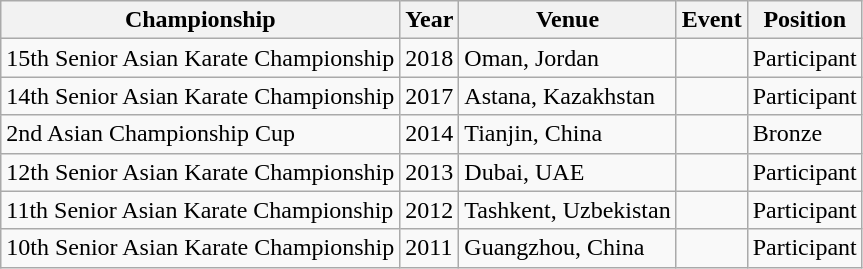<table class="wikitable">
<tr>
<th><strong>Championship</strong></th>
<th>Year</th>
<th>Venue</th>
<th>Event</th>
<th>Position</th>
</tr>
<tr>
<td>15th  Senior Asian Karate Championship</td>
<td>2018</td>
<td>Oman,  Jordan</td>
<td></td>
<td>Participant</td>
</tr>
<tr>
<td>14th  Senior Asian Karate Championship</td>
<td>2017</td>
<td>Astana,  Kazakhstan</td>
<td></td>
<td>Participant</td>
</tr>
<tr>
<td>2nd  Asian Championship Cup</td>
<td>2014</td>
<td>Tianjin,  China</td>
<td></td>
<td>Bronze</td>
</tr>
<tr>
<td>12th  Senior Asian Karate Championship</td>
<td>2013</td>
<td>Dubai,  UAE</td>
<td></td>
<td>Participant</td>
</tr>
<tr>
<td>11th  Senior Asian Karate Championship</td>
<td>2012</td>
<td>Tashkent,  Uzbekistan</td>
<td></td>
<td>Participant</td>
</tr>
<tr>
<td>10th  Senior Asian Karate Championship</td>
<td>2011</td>
<td>Guangzhou,  China</td>
<td></td>
<td>Participant</td>
</tr>
</table>
